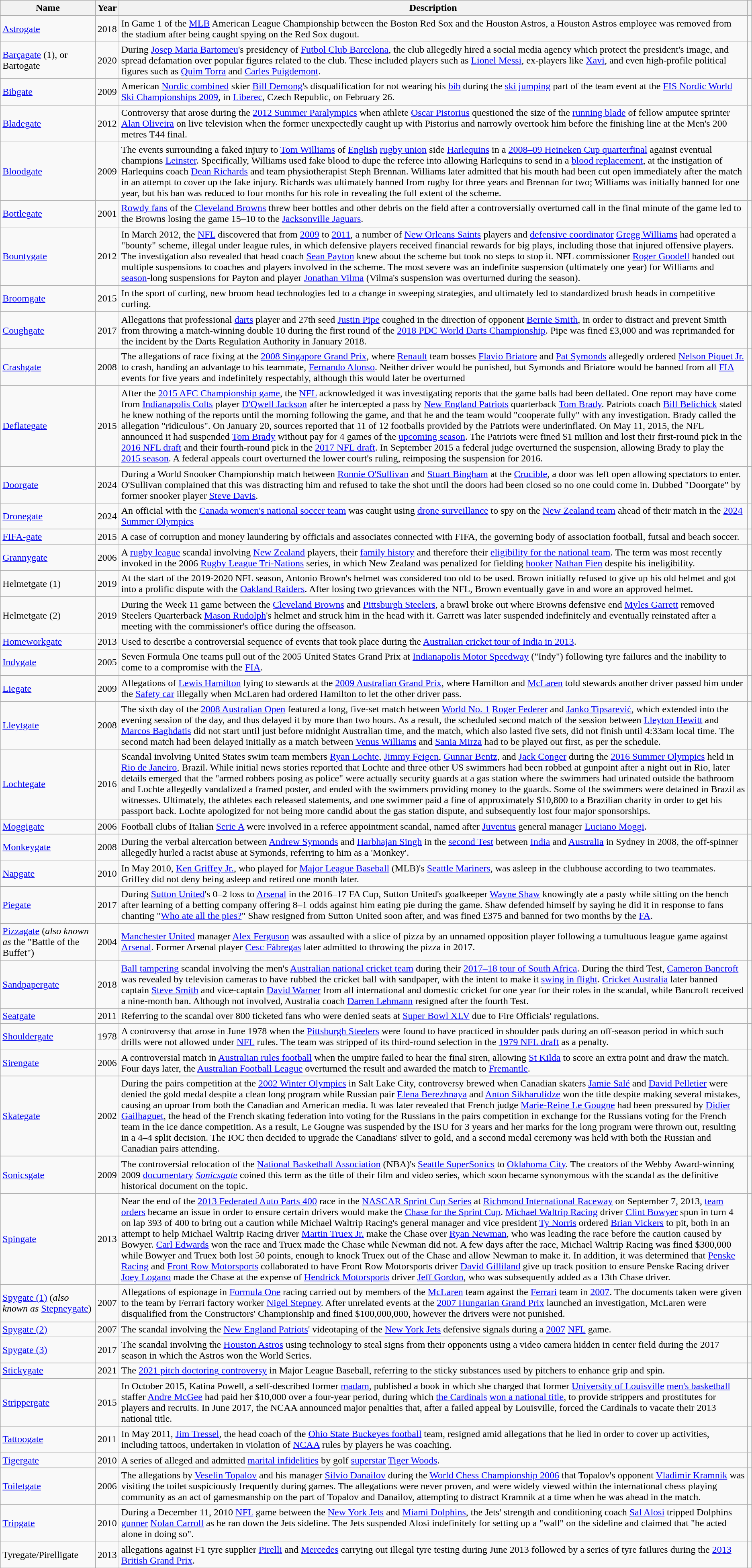<table class="wikitable sortable">
<tr>
<th>Name</th>
<th>Year</th>
<th>Description</th>
<th></th>
</tr>
<tr>
<td><a href='#'>Astrogate</a></td>
<td>2018</td>
<td>In Game 1 of the <a href='#'>MLB</a> American League Championship between the Boston Red Sox and the Houston Astros, a Houston Astros employee was removed from the stadium after being caught spying on the Red Sox dugout.</td>
<td></td>
</tr>
<tr>
<td><a href='#'>Barçagate</a> (1), or Bartogate</td>
<td>2020</td>
<td>During <a href='#'>Josep Maria Bartomeu</a>'s presidency of <a href='#'>Futbol Club Barcelona</a>, the club allegedly hired a social media agency which protect the president's image, and spread defamation over popular figures related to the club. These included players such as <a href='#'>Lionel Messi</a>, ex-players like <a href='#'>Xavi</a>, and even high-profile political figures such as <a href='#'>Quim Torra</a> and <a href='#'>Carles Puigdemont</a>.</td>
<td></td>
</tr>
<tr>
<td><a href='#'>Bibgate</a></td>
<td>2009</td>
<td>American <a href='#'>Nordic combined</a> skier <a href='#'>Bill Demong</a>'s disqualification for not wearing his <a href='#'>bib</a> during the <a href='#'>ski jumping</a> part of the team event at the <a href='#'>FIS Nordic World Ski Championships 2009</a>, in <a href='#'>Liberec</a>, Czech Republic, on February 26.</td>
<td></td>
</tr>
<tr>
<td><a href='#'>Bladegate</a></td>
<td>2012</td>
<td>Controversy that arose during the <a href='#'>2012 Summer Paralympics</a> when athlete <a href='#'>Oscar Pistorius</a> questioned the size of the <a href='#'>running blade</a> of fellow amputee sprinter <a href='#'>Alan Oliveira</a> on live television when the former unexpectedly caught up with Pistorius and narrowly overtook him before the finishing line at the Men's 200 metres T44 final.</td>
<td></td>
</tr>
<tr>
<td><a href='#'>Bloodgate</a></td>
<td>2009</td>
<td>The events surrounding a faked injury to <a href='#'>Tom Williams</a> of <a href='#'>English</a> <a href='#'>rugby union</a> side <a href='#'>Harlequins</a> in a <a href='#'>2008–09 Heineken Cup quarterfinal</a> against eventual champions <a href='#'>Leinster</a>. Specifically, Williams used fake blood to dupe the referee into allowing Harlequins to send in a <a href='#'>blood replacement</a>, at the instigation of Harlequins coach <a href='#'>Dean Richards</a> and team physiotherapist Steph Brennan. Williams later admitted that his mouth had been cut open immediately after the match in an attempt to cover up the fake injury. Richards was ultimately banned from rugby for three years and Brennan for two; Williams was initially banned for one year, but his ban was reduced to four months for his role in revealing the full extent of the scheme.</td>
<td></td>
</tr>
<tr>
<td><a href='#'>Bottlegate</a></td>
<td>2001</td>
<td><a href='#'>Rowdy fans</a> of the <a href='#'>Cleveland Browns</a> threw beer bottles and other debris on the field after a controversially overturned call in the final minute of the game led to the Browns losing the game 15–10 to the <a href='#'>Jacksonville Jaguars</a>.</td>
<td></td>
</tr>
<tr>
<td><a href='#'>Bountygate</a></td>
<td>2012</td>
<td>In March 2012, the <a href='#'>NFL</a> discovered that from <a href='#'>2009</a> to <a href='#'>2011</a>, a number of <a href='#'>New Orleans Saints</a> players and <a href='#'>defensive coordinator</a> <a href='#'>Gregg Williams</a> had operated a "bounty" scheme, illegal under league rules, in which defensive players received financial rewards for big plays, including those that injured offensive players. The investigation also revealed that head coach <a href='#'>Sean Payton</a> knew about the scheme but took no steps to stop it. NFL commissioner <a href='#'>Roger Goodell</a> handed out multiple suspensions to coaches and players involved in the scheme. The most severe was an indefinite suspension (ultimately one year) for Williams and <a href='#'>season</a>-long suspensions for Payton and player <a href='#'>Jonathan Vilma</a> (Vilma's suspension was overturned during the season).</td>
<td></td>
</tr>
<tr>
<td><a href='#'>Broomgate</a></td>
<td>2015</td>
<td>In the sport of curling, new broom head technologies led to a change in sweeping strategies, and ultimately led to standardized brush heads in competitive curling.</td>
<td></td>
</tr>
<tr>
<td><a href='#'>Coughgate</a></td>
<td>2017</td>
<td>Allegations that professional <a href='#'>darts</a> player and 27th seed <a href='#'>Justin Pipe</a> coughed in the direction of opponent <a href='#'>Bernie Smith</a>, in order to distract and prevent Smith from throwing a match-winning double 10 during the first round of the <a href='#'>2018 PDC World Darts Championship</a>. Pipe was fined £3,000 and was reprimanded for the incident by the Darts Regulation Authority in January 2018.</td>
<td></td>
</tr>
<tr>
<td><a href='#'>Crashgate</a></td>
<td>2008</td>
<td>The allegations of race fixing at the <a href='#'>2008 Singapore Grand Prix</a>, where <a href='#'>Renault</a> team bosses <a href='#'>Flavio Briatore</a> and <a href='#'>Pat Symonds</a> allegedly ordered <a href='#'>Nelson Piquet Jr.</a> to crash, handing an advantage to his teammate, <a href='#'>Fernando Alonso</a>. Neither driver would be punished, but Symonds and Briatore would be banned from all <a href='#'>FIA</a> events for five years and indefinitely respectably, although this would later be overturned</td>
<td></td>
</tr>
<tr>
<td><a href='#'>Deflategate</a></td>
<td>2015</td>
<td>After the <a href='#'>2015 AFC Championship game</a>, the <a href='#'>NFL</a> acknowledged it was investigating reports that the game balls had been deflated. One report may have come from <a href='#'>Indianapolis Colts</a> player <a href='#'>D'Qwell Jackson</a> after he intercepted a pass by <a href='#'>New England Patriots</a> quarterback <a href='#'>Tom Brady</a>. Patriots coach <a href='#'>Bill Belichick</a> stated he knew nothing of the reports until the morning following the game, and that he and the team would "cooperate fully" with any investigation. Brady called the allegation "ridiculous". On January 20, sources reported that 11 of 12 footballs provided by the Patriots were underinflated. On May 11, 2015, the NFL announced it had suspended <a href='#'>Tom Brady</a> without pay for 4 games of the <a href='#'>upcoming season</a>. The Patriots were fined $1 million and lost their first-round pick in the <a href='#'>2016 NFL draft</a> and their fourth-round pick in the <a href='#'>2017 NFL draft</a>. In September 2015 a federal judge overturned the suspension, allowing Brady to play the <a href='#'>2015 season</a>. A federal appeals court overturned the lower court's ruling, reimposing the suspension for 2016.</td>
<td></td>
</tr>
<tr>
<td><a href='#'>Doorgate</a></td>
<td>2024</td>
<td>During a World Snooker Championship match between <a href='#'>Ronnie O'Sullivan</a> and <a href='#'>Stuart Bingham</a> at the <a href='#'>Crucible</a>, a door was left open allowing spectators to enter. O'Sullivan complained that this was distracting him and refused to take the shot until the doors had been closed so no one could come in. Dubbed "Doorgate" by former snooker player <a href='#'>Steve Davis</a>.</td>
<td></td>
</tr>
<tr>
<td><a href='#'>Dronegate</a></td>
<td>2024</td>
<td>An official with the <a href='#'>Canada women's national soccer team</a> was caught using <a href='#'>drone surveillance</a> to spy on the <a href='#'>New Zealand team</a> ahead of their match in the <a href='#'>2024 Summer Olympics</a></td>
<td></td>
</tr>
<tr>
<td><a href='#'>FIFA-gate</a></td>
<td>2015</td>
<td>A case of corruption and money laundering by officials and associates connected with FIFA, the governing body of association football, futsal and beach soccer.</td>
<td></td>
</tr>
<tr>
<td><a href='#'>Grannygate</a></td>
<td>2006</td>
<td>A <a href='#'>rugby league</a> scandal involving <a href='#'>New Zealand</a> players, their <a href='#'>family history</a> and therefore their <a href='#'>eligibility for the national team</a>. The term was most recently invoked in the 2006 <a href='#'>Rugby League Tri-Nations</a> series, in which New Zealand was penalized for fielding <a href='#'>hooker</a> <a href='#'>Nathan Fien</a> despite his ineligibility.</td>
<td></td>
</tr>
<tr>
<td>Helmetgate (1)</td>
<td>2019</td>
<td>At the start of the 2019-2020 NFL season, Antonio Brown's helmet was considered too old to be used. Brown initially refused to give up his old helmet and got into a prolific dispute with the <a href='#'>Oakland Raiders</a>. After losing two grievances with the NFL, Brown eventually gave in and wore an approved helmet.</td>
<td></td>
</tr>
<tr>
<td>Helmetgate (2)</td>
<td>2019</td>
<td>During the Week 11 game between the <a href='#'>Cleveland Browns</a> and <a href='#'>Pittsburgh Steelers</a>, a brawl broke out where Browns defensive end <a href='#'>Myles Garrett</a> removed Steelers Quarterback <a href='#'>Mason Rudolph</a>'s helmet and struck him in the head with it. Garrett was later suspended indefinitely and eventually reinstated after a meeting with the commissioner's office during the offseason.</td>
<td></td>
</tr>
<tr>
<td><a href='#'>Homeworkgate</a></td>
<td>2013</td>
<td>Used to describe a controversial sequence of events that took place during the <a href='#'>Australian cricket tour of India in 2013</a>.</td>
<td></td>
</tr>
<tr>
<td><a href='#'>Indygate</a></td>
<td>2005</td>
<td>Seven Formula One teams pull out of the 2005 United States Grand Prix at <a href='#'>Indianapolis Motor Speedway</a> ("Indy") following tyre failures and the inability to come to a compromise with the <a href='#'>FIA</a>.</td>
<td></td>
</tr>
<tr>
<td><a href='#'>Liegate</a></td>
<td>2009</td>
<td>Allegations of <a href='#'>Lewis Hamilton</a> lying to stewards at the <a href='#'>2009 Australian Grand Prix</a>, where Hamilton and <a href='#'>McLaren</a> told stewards another driver passed him under the <a href='#'>Safety car</a> illegally when McLaren had ordered Hamilton to let the other driver pass.</td>
<td></td>
</tr>
<tr>
<td><a href='#'>Lleytgate</a></td>
<td>2008</td>
<td>The sixth day of the <a href='#'>2008 Australian Open</a> featured a long, five-set match between <a href='#'>World No. 1</a> <a href='#'>Roger Federer</a> and <a href='#'>Janko Tipsarević</a>, which extended into the evening session of the day, and thus delayed it by more than two hours. As a result, the scheduled second match of the session between <a href='#'>Lleyton Hewitt</a> and <a href='#'>Marcos Baghdatis</a> did not start until just before midnight Australian time, and the match, which also lasted five sets, did not finish until 4:33am local time. The second match had been delayed initially as a match between <a href='#'>Venus Williams</a> and <a href='#'>Sania Mirza</a> had to be played out first, as per the schedule.</td>
<td></td>
</tr>
<tr>
<td><a href='#'>Lochtegate</a></td>
<td>2016</td>
<td>Scandal involving United States swim team members <a href='#'>Ryan Lochte</a>, <a href='#'>Jimmy Feigen</a>, <a href='#'>Gunnar Bentz</a>, and <a href='#'>Jack Conger</a> during the <a href='#'>2016 Summer Olympics</a> held in <a href='#'>Rio de Janeiro</a>, Brazil. While initial news stories reported that Lochte and three other US swimmers had been robbed at gunpoint after a night out in Rio, later details emerged that the "armed robbers posing as police" were actually security guards at a gas station where the swimmers had urinated outside the bathroom and Lochte allegedly vandalized a framed poster, and ended with the swimmers providing money to the guards. Some of the swimmers were detained in Brazil as witnesses. Ultimately, the athletes each released statements, and one swimmer paid a fine of approximately $10,800 to a Brazilian charity in order to get his passport back. Lochte apologized for not being more candid about the gas station dispute, and subsequently lost four major sponsorships.</td>
<td></td>
</tr>
<tr>
<td><a href='#'>Moggigate</a></td>
<td>2006</td>
<td>Football clubs of Italian <a href='#'>Serie A</a> were involved in a referee appointment scandal, named after <a href='#'>Juventus</a> general manager <a href='#'>Luciano Moggi</a>.</td>
<td></td>
</tr>
<tr>
<td><a href='#'>Monkeygate</a></td>
<td>2008</td>
<td>During the verbal altercation between <a href='#'>Andrew Symonds</a> and <a href='#'>Harbhajan Singh</a> in the <a href='#'>second Test</a> between <a href='#'>India</a> and <a href='#'>Australia</a> in Sydney in 2008, the off-spinner allegedly hurled a racist abuse at Symonds, referring to him as a 'Monkey'. </td>
<td></td>
</tr>
<tr>
<td><a href='#'>Napgate</a></td>
<td>2010</td>
<td>In May 2010, <a href='#'>Ken Griffey Jr.</a>, who played for <a href='#'>Major League Baseball</a> (MLB)'s <a href='#'>Seattle Mariners</a>, was asleep in the clubhouse according to two teammates. Griffey did not deny being asleep and retired one month later.</td>
<td></td>
</tr>
<tr>
<td><a href='#'>Piegate</a></td>
<td>2017</td>
<td>During <a href='#'>Sutton United</a>'s 0–2 loss to <a href='#'>Arsenal</a> in the 2016–17 FA Cup, Sutton United's goalkeeper <a href='#'>Wayne Shaw</a> knowingly ate a pasty while sitting on the bench after learning of a betting company offering 8–1 odds against him eating pie during the game. Shaw defended himself by saying he did it in response to fans chanting "<a href='#'>Who ate all the pies?</a>" Shaw resigned from Sutton United soon after, and was fined £375 and banned for two months by the <a href='#'>FA</a>.</td>
<td></td>
</tr>
<tr>
<td><a href='#'>Pizzagate</a> (<em>also known as</em> the "Battle of the Buffet")</td>
<td>2004</td>
<td><a href='#'>Manchester United</a> manager <a href='#'>Alex Ferguson</a> was assaulted with a slice of pizza by an unnamed opposition player following a tumultuous league game against <a href='#'>Arsenal</a>. Former Arsenal player <a href='#'>Cesc Fàbregas</a> later admitted to throwing the pizza in 2017.</td>
<td></td>
</tr>
<tr>
<td><a href='#'>Sandpapergate</a></td>
<td>2018</td>
<td><a href='#'>Ball tampering</a> scandal involving the men's <a href='#'>Australian national cricket team</a> during their <a href='#'>2017–18 tour of South Africa</a>. During the third Test, <a href='#'>Cameron Bancroft</a> was revealed by television cameras to have rubbed the cricket ball with sandpaper, with the intent to make it <a href='#'>swing in flight</a>. <a href='#'>Cricket Australia</a> later banned captain <a href='#'>Steve Smith</a> and vice-captain <a href='#'>David Warner</a> from all international and domestic cricket for one year for their roles in the scandal, while Bancroft received a nine-month ban. Although not involved, Australia coach <a href='#'>Darren Lehmann</a> resigned after the fourth Test.</td>
<td></td>
</tr>
<tr>
<td><a href='#'>Seatgate</a></td>
<td>2011</td>
<td>Referring to the scandal over 800 ticketed fans who were denied seats at <a href='#'>Super Bowl XLV</a> due to Fire Officials' regulations.</td>
<td></td>
</tr>
<tr>
<td><a href='#'>Shouldergate</a></td>
<td>1978</td>
<td>A controversy that arose in June 1978 when the <a href='#'>Pittsburgh Steelers</a> were found to have practiced in shoulder pads during an off-season period in which such drills were not allowed under <a href='#'>NFL</a> rules. The team was stripped of its third-round selection in the <a href='#'>1979 NFL draft</a> as a penalty.</td>
<td></td>
</tr>
<tr>
<td><a href='#'>Sirengate</a></td>
<td>2006</td>
<td>A controversial match in <a href='#'>Australian rules football</a> when the umpire failed to hear the final siren, allowing <a href='#'>St Kilda</a> to score an extra point and draw the match. Four days later, the <a href='#'>Australian Football League</a> overturned the result and awarded the match to <a href='#'>Fremantle</a>.</td>
<td></td>
</tr>
<tr>
<td><a href='#'>Skategate</a></td>
<td>2002</td>
<td>During the pairs competition at the <a href='#'>2002 Winter Olympics</a> in Salt Lake City, controversy brewed when Canadian skaters <a href='#'>Jamie Salé</a> and <a href='#'>David Pelletier</a> were denied the gold medal despite a clean long program while Russian pair <a href='#'>Elena Berezhnaya</a> and <a href='#'>Anton Sikharulidze</a> won the title despite making several mistakes, causing an uproar from both the Canadian and American media. It was later revealed that French judge <a href='#'>Marie-Reine Le Gougne</a> had been pressured by <a href='#'>Didier Gailhaguet</a>, the head of the French skating federation into voting for the Russians in the pairs competition in exchange for the Russians voting for the French team in the ice dance competition. As a result, Le Gougne was suspended by the ISU for 3 years and her marks for the long program were thrown out, resulting in a 4–4 split decision. The IOC then decided to upgrade the Canadians' silver to gold, and a second medal ceremony was held with both the Russian and Canadian pairs attending.</td>
<td></td>
</tr>
<tr>
<td><a href='#'>Sonicsgate</a></td>
<td>2009</td>
<td>The controversial relocation of the <a href='#'>National Basketball Association</a> (NBA)'s <a href='#'>Seattle SuperSonics</a> to <a href='#'>Oklahoma City</a>. The creators of the Webby Award-winning 2009 <a href='#'>documentary</a> <em><a href='#'>Sonicsgate</a></em> coined this term as the title of their film and video series, which soon became synonymous with the scandal as the definitive historical document on the topic.</td>
<td></td>
</tr>
<tr>
<td><a href='#'>Spingate</a></td>
<td>2013</td>
<td>Near the end of the <a href='#'>2013 Federated Auto Parts 400</a> race in the <a href='#'>NASCAR Sprint Cup Series</a> at <a href='#'>Richmond International Raceway</a> on September 7, 2013, <a href='#'>team orders</a> became an issue in order to ensure certain drivers would make the <a href='#'>Chase for the Sprint Cup</a>. <a href='#'>Michael Waltrip Racing</a> driver <a href='#'>Clint Bowyer</a> spun in turn 4 on lap 393 of 400 to bring out a caution while Michael Waltrip Racing's general manager and vice president <a href='#'>Ty Norris</a> ordered <a href='#'>Brian Vickers</a> to pit, both in an attempt to help Michael Waltrip Racing driver <a href='#'>Martin Truex Jr.</a> make the Chase over <a href='#'>Ryan Newman</a>, who was leading the race before the caution caused by Bowyer. <a href='#'>Carl Edwards</a> won the race and Truex made the Chase while Newman did not. A few days after the race, Michael Waltrip Racing was fined $300,000 while Bowyer and Truex both lost 50 points, enough to knock Truex out of the Chase and allow Newman to make it. In addition, it was determined that <a href='#'>Penske Racing</a> and <a href='#'>Front Row Motorsports</a> collaborated to have Front Row Motorsports driver <a href='#'>David Gilliland</a> give up track position to ensure Penske Racing driver <a href='#'>Joey Logano</a> made the Chase at the expense of <a href='#'>Hendrick Motorsports</a> driver <a href='#'>Jeff Gordon</a>, who was subsequently added as a 13th Chase driver.</td>
<td></td>
</tr>
<tr>
<td><a href='#'>Spygate (1)</a> (<em>also known as</em> <a href='#'>Stepneygate</a>)</td>
<td>2007</td>
<td>Allegations of espionage in <a href='#'>Formula One</a> racing carried out by members of the <a href='#'>McLaren</a> team against the <a href='#'>Ferrari</a> team in <a href='#'>2007</a>. The documents taken were given to the team by Ferrari factory worker <a href='#'>Nigel Stepney</a>. After unrelated events at the <a href='#'>2007 Hungarian Grand Prix</a> launched an investigation, McLaren were disqualified from the Constructors' Championship and fined $100,000,000, however the drivers were not punished.</td>
<td></td>
</tr>
<tr>
<td><a href='#'>Spygate (2)</a></td>
<td>2007</td>
<td>The scandal involving the <a href='#'>New England Patriots</a>' videotaping of the <a href='#'>New York Jets</a> defensive signals during a <a href='#'>2007</a> <a href='#'>NFL</a> game.</td>
<td></td>
</tr>
<tr>
<td><a href='#'>Spygate (3)</a></td>
<td>2017</td>
<td>The scandal involving the <a href='#'>Houston Astros</a> using technology to steal signs from their opponents using a video camera hidden in center field during the 2017 season in which the Astros won the World Series.</td>
<td></td>
</tr>
<tr>
<td><a href='#'>Stickygate</a></td>
<td>2021</td>
<td>The <a href='#'>2021 pitch doctoring controversy</a> in Major League Baseball, referring to the sticky substances used by pitchers to enhance grip and spin.</td>
<td></td>
</tr>
<tr>
<td><a href='#'>Strippergate</a></td>
<td>2015</td>
<td>In October 2015, Katina Powell, a self-described former <a href='#'>madam</a>, published a book in which she charged that former <a href='#'>University of Louisville</a> <a href='#'>men's basketball</a> staffer <a href='#'>Andre McGee</a> had paid her $10,000 over a four-year period, during which <a href='#'>the Cardinals</a> <a href='#'>won a national title</a>, to provide strippers and prostitutes for players and recruits. In June 2017, the NCAA announced major penalties that, after a failed appeal by Louisville, forced the Cardinals to vacate their 2013 national title.</td>
<td></td>
</tr>
<tr>
<td><a href='#'>Tattoogate</a></td>
<td>2011</td>
<td>In May 2011, <a href='#'>Jim Tressel</a>, the head coach of the <a href='#'>Ohio State Buckeyes football</a> team, resigned amid allegations that he lied in order to cover up activities, including tattoos, undertaken in violation of <a href='#'>NCAA</a> rules by players he was coaching.</td>
<td></td>
</tr>
<tr>
<td><a href='#'>Tigergate</a></td>
<td>2010</td>
<td>A series of alleged and admitted <a href='#'>marital infidelities</a> by golf <a href='#'>superstar</a> <a href='#'>Tiger Woods</a>.</td>
<td></td>
</tr>
<tr>
<td><a href='#'>Toiletgate</a></td>
<td>2006</td>
<td>The allegations by <a href='#'>Veselin Topalov</a> and his manager <a href='#'>Silvio Danailov</a> during the <a href='#'>World Chess Championship 2006</a> that Topalov's opponent <a href='#'>Vladimir Kramnik</a> was visiting the toilet suspiciously frequently during games. The allegations were never proven, and were widely viewed within the international chess playing community as an act of gamesmanship on the part of Topalov and Danailov, attempting to distract Kramnik at a time when he was ahead in the match.</td>
<td></td>
</tr>
<tr>
<td><a href='#'>Tripgate</a></td>
<td>2010</td>
<td>During a December 11, 2010 <a href='#'>NFL</a> game between the <a href='#'>New York Jets</a> and <a href='#'>Miami Dolphins</a>, the Jets' strength and conditioning coach <a href='#'>Sal Alosi</a> tripped Dolphins <a href='#'>gunner</a> <a href='#'>Nolan Carroll</a> as he ran down the Jets sideline. The Jets suspended Alosi indefinitely for setting up a "wall" on the sideline and claimed that "he acted alone in doing so".</td>
<td></td>
</tr>
<tr>
<td>Tyregate/Pirelligate</td>
<td>2013</td>
<td>allegations against F1 tyre supplier <a href='#'>Pirelli</a> and <a href='#'>Mercedes</a> carrying out illegal tyre testing during June 2013 followed by a series of tyre failures during the <a href='#'>2013 British Grand Prix</a>.</td>
</tr>
</table>
